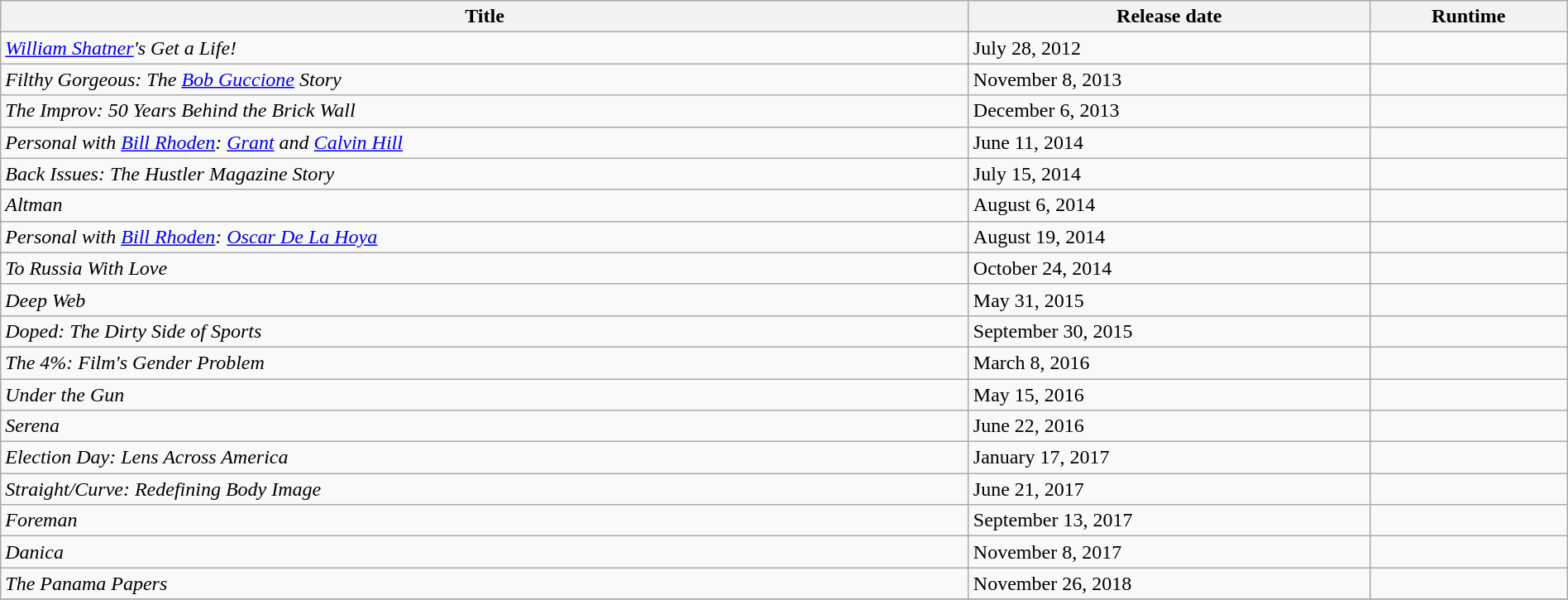<table class="wikitable sortable" style="width:100%;">
<tr>
<th>Title</th>
<th>Release date</th>
<th>Runtime</th>
</tr>
<tr>
<td><em><a href='#'>William Shatner</a>'s Get a Life!</em></td>
<td>July 28, 2012</td>
<td></td>
</tr>
<tr>
<td><em>Filthy Gorgeous: The <a href='#'>Bob Guccione</a> Story</em></td>
<td>November 8, 2013</td>
<td></td>
</tr>
<tr>
<td><em>The Improv: 50 Years Behind the Brick Wall</em></td>
<td>December 6, 2013</td>
<td></td>
</tr>
<tr>
<td><em>Personal with <a href='#'>Bill Rhoden</a>: <a href='#'>Grant</a> and <a href='#'>Calvin Hill</a></em></td>
<td>June 11, 2014</td>
<td></td>
</tr>
<tr>
<td><em>Back Issues: The Hustler Magazine Story</em></td>
<td>July 15, 2014</td>
<td></td>
</tr>
<tr>
<td><em>Altman</em></td>
<td>August 6, 2014</td>
<td></td>
</tr>
<tr>
<td><em>Personal with <a href='#'>Bill Rhoden</a>: <a href='#'>Oscar De La Hoya</a></em></td>
<td>August 19, 2014</td>
<td></td>
</tr>
<tr>
<td><em>To Russia With Love</em></td>
<td>October 24, 2014</td>
<td></td>
</tr>
<tr>
<td><em>Deep Web</em></td>
<td>May 31, 2015</td>
<td></td>
</tr>
<tr>
<td><em>Doped: The Dirty Side of Sports</em></td>
<td>September 30, 2015</td>
<td></td>
</tr>
<tr>
<td><em>The 4%: Film's Gender Problem</em></td>
<td>March 8, 2016</td>
<td></td>
</tr>
<tr>
<td><em>Under the Gun</em></td>
<td>May 15, 2016</td>
<td></td>
</tr>
<tr>
<td><em>Serena</em></td>
<td>June 22, 2016</td>
<td></td>
</tr>
<tr>
<td><em>Election Day: Lens Across America</em></td>
<td>January 17, 2017</td>
<td></td>
</tr>
<tr>
<td><em>Straight/Curve: Redefining Body Image</em></td>
<td>June 21, 2017</td>
<td></td>
</tr>
<tr>
<td><em>Foreman</em></td>
<td>September 13, 2017</td>
<td></td>
</tr>
<tr>
<td><em>Danica</em></td>
<td>November 8, 2017</td>
<td></td>
</tr>
<tr>
<td><em>The Panama Papers</em></td>
<td>November 26, 2018</td>
<td></td>
</tr>
<tr>
</tr>
</table>
